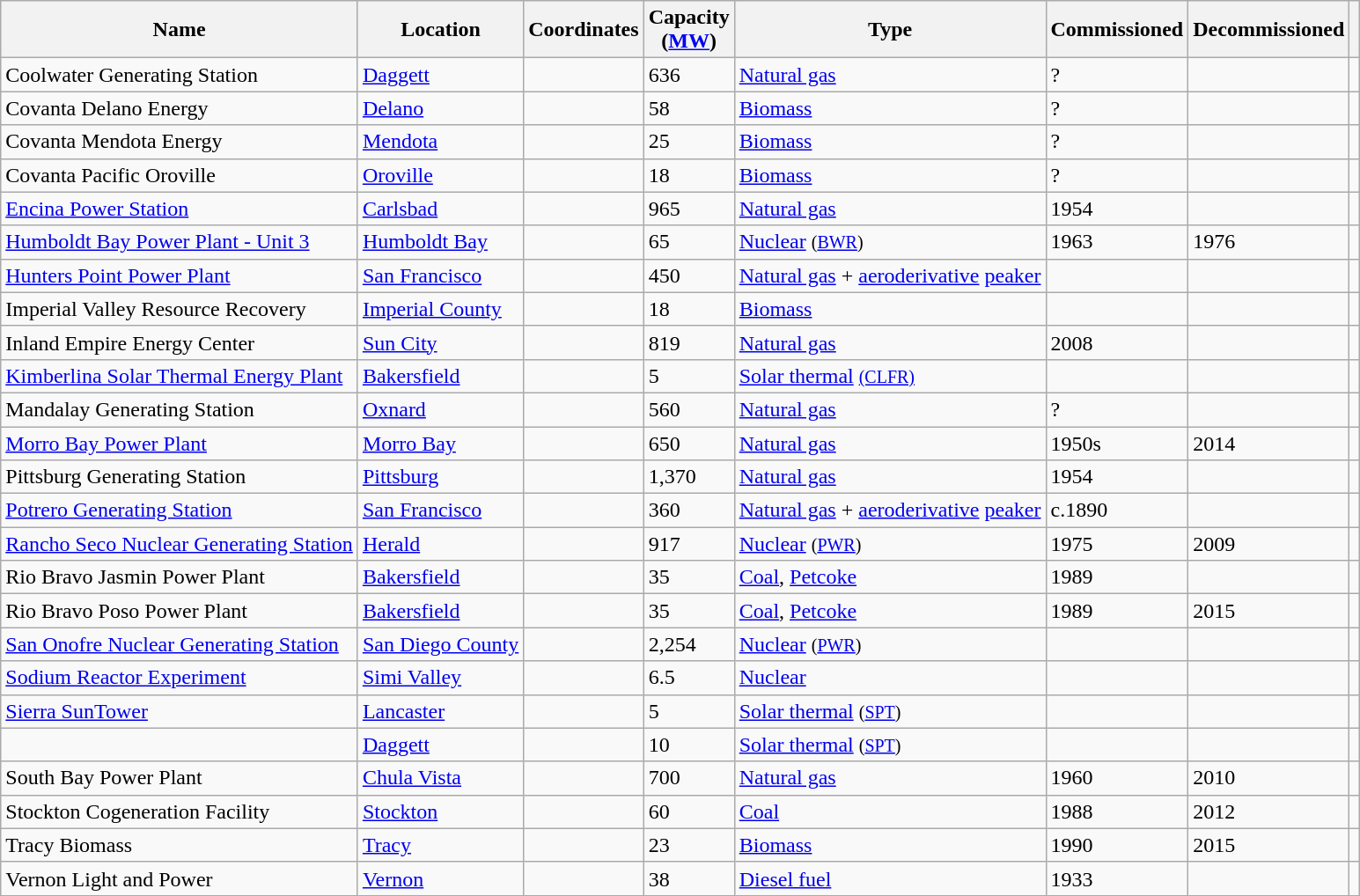<table class="wikitable sortable">
<tr>
<th>Name</th>
<th>Location</th>
<th>Coordinates</th>
<th data-sort-type="number">Capacity <br>(<a href='#'>MW</a>)</th>
<th>Type</th>
<th>Commissioned</th>
<th>Decommissioned</th>
<th class="unsortable"></th>
</tr>
<tr>
<td>Coolwater Generating Station</td>
<td><a href='#'>Daggett</a></td>
<td></td>
<td>636</td>
<td><a href='#'>Natural gas</a></td>
<td>?</td>
<td></td>
<td></td>
</tr>
<tr>
<td>Covanta Delano Energy</td>
<td><a href='#'>Delano</a></td>
<td></td>
<td>58</td>
<td><a href='#'>Biomass</a></td>
<td>?</td>
<td></td>
<td></td>
</tr>
<tr>
<td>Covanta Mendota Energy</td>
<td><a href='#'>Mendota</a></td>
<td></td>
<td>25</td>
<td><a href='#'>Biomass</a></td>
<td>?</td>
<td></td>
<td></td>
</tr>
<tr>
<td>Covanta Pacific Oroville</td>
<td><a href='#'>Oroville</a></td>
<td></td>
<td>18</td>
<td><a href='#'>Biomass</a></td>
<td>?</td>
<td></td>
<td></td>
</tr>
<tr>
<td><a href='#'>Encina Power Station</a></td>
<td><a href='#'>Carlsbad</a></td>
<td></td>
<td>965</td>
<td><a href='#'>Natural gas</a></td>
<td>1954</td>
<td></td>
<td></td>
</tr>
<tr>
<td><a href='#'>Humboldt Bay Power Plant - Unit 3</a></td>
<td><a href='#'>Humboldt Bay</a></td>
<td></td>
<td>65</td>
<td><a href='#'>Nuclear</a> <small>(<a href='#'>BWR</a>)</small></td>
<td>1963</td>
<td>1976</td>
<td></td>
</tr>
<tr>
<td><a href='#'>Hunters Point Power Plant</a></td>
<td><a href='#'>San Francisco</a></td>
<td></td>
<td>450</td>
<td><a href='#'>Natural gas</a> + <a href='#'>aeroderivative</a> <a href='#'>peaker</a></td>
<td></td>
<td></td>
<td></td>
</tr>
<tr>
<td>Imperial Valley Resource Recovery</td>
<td><a href='#'>Imperial County</a></td>
<td></td>
<td>18</td>
<td><a href='#'>Biomass</a></td>
<td></td>
<td></td>
<td></td>
</tr>
<tr>
<td>Inland Empire Energy Center</td>
<td><a href='#'>Sun City</a></td>
<td></td>
<td>819</td>
<td><a href='#'>Natural gas</a></td>
<td>2008</td>
<td></td>
<td></td>
</tr>
<tr>
<td><a href='#'>Kimberlina Solar Thermal Energy Plant</a></td>
<td><a href='#'>Bakersfield</a></td>
<td></td>
<td>5</td>
<td><a href='#'>Solar thermal</a> <small><a href='#'>(CLFR)</a></small></td>
<td></td>
<td></td>
<td></td>
</tr>
<tr>
<td>Mandalay Generating Station</td>
<td><a href='#'>Oxnard</a></td>
<td></td>
<td>560</td>
<td><a href='#'>Natural gas</a></td>
<td>?</td>
<td></td>
<td></td>
</tr>
<tr>
<td><a href='#'>Morro Bay Power Plant</a></td>
<td><a href='#'>Morro Bay</a></td>
<td></td>
<td>650</td>
<td><a href='#'>Natural gas</a></td>
<td>1950s</td>
<td>2014</td>
<td></td>
</tr>
<tr>
<td>Pittsburg Generating Station</td>
<td><a href='#'>Pittsburg</a></td>
<td></td>
<td>1,370</td>
<td><a href='#'>Natural gas</a></td>
<td>1954</td>
<td></td>
<td></td>
</tr>
<tr>
<td><a href='#'>Potrero Generating Station</a></td>
<td><a href='#'>San Francisco</a></td>
<td></td>
<td>360</td>
<td><a href='#'>Natural gas</a> + <a href='#'>aeroderivative</a> <a href='#'>peaker</a></td>
<td>c.1890</td>
<td></td>
<td></td>
</tr>
<tr>
<td><a href='#'>Rancho Seco Nuclear Generating Station</a></td>
<td><a href='#'>Herald</a></td>
<td></td>
<td>917</td>
<td><a href='#'>Nuclear</a> <small>(<a href='#'>PWR</a>)</small></td>
<td>1975</td>
<td>2009</td>
<td></td>
</tr>
<tr>
<td>Rio Bravo Jasmin Power Plant</td>
<td><a href='#'>Bakersfield</a></td>
<td></td>
<td>35</td>
<td><a href='#'>Coal</a>, <a href='#'>Petcoke</a></td>
<td>1989</td>
<td></td>
<td></td>
</tr>
<tr>
<td>Rio Bravo Poso Power Plant</td>
<td><a href='#'>Bakersfield</a></td>
<td></td>
<td>35</td>
<td><a href='#'>Coal</a>, <a href='#'>Petcoke</a></td>
<td>1989</td>
<td>2015</td>
<td></td>
</tr>
<tr>
<td><a href='#'>San Onofre Nuclear Generating Station</a></td>
<td><a href='#'>San Diego County</a></td>
<td></td>
<td>2,254</td>
<td><a href='#'>Nuclear</a> <small>(<a href='#'>PWR</a>)</small></td>
<td></td>
<td></td>
<td></td>
</tr>
<tr>
<td><a href='#'>Sodium Reactor Experiment</a></td>
<td><a href='#'> Simi Valley</a></td>
<td></td>
<td>6.5</td>
<td><a href='#'>Nuclear</a></td>
<td></td>
<td></td>
<td></td>
</tr>
<tr>
<td><a href='#'>Sierra SunTower</a></td>
<td><a href='#'>Lancaster</a></td>
<td></td>
<td>5</td>
<td><a href='#'>Solar thermal</a> <small>(<a href='#'>SPT</a>)</small></td>
<td></td>
<td></td>
<td></td>
</tr>
<tr>
<td></td>
<td><a href='#'>Daggett</a></td>
<td></td>
<td>10</td>
<td><a href='#'>Solar thermal</a> <small>(<a href='#'>SPT</a>)</small></td>
<td></td>
<td></td>
<td></td>
</tr>
<tr>
<td>South Bay Power Plant</td>
<td><a href='#'>Chula Vista</a></td>
<td></td>
<td>700</td>
<td><a href='#'>Natural gas</a></td>
<td>1960</td>
<td>2010</td>
<td></td>
</tr>
<tr>
<td>Stockton Cogeneration Facility</td>
<td><a href='#'>Stockton</a></td>
<td></td>
<td>60</td>
<td><a href='#'>Coal</a></td>
<td>1988</td>
<td>2012</td>
<td></td>
</tr>
<tr>
<td>Tracy Biomass</td>
<td><a href='#'>Tracy</a></td>
<td></td>
<td>23</td>
<td><a href='#'>Biomass</a></td>
<td>1990</td>
<td>2015</td>
<td></td>
</tr>
<tr>
<td>Vernon Light and Power</td>
<td><a href='#'>Vernon</a></td>
<td></td>
<td>38</td>
<td><a href='#'>Diesel fuel</a></td>
<td>1933</td>
<td></td>
<td></td>
</tr>
</table>
